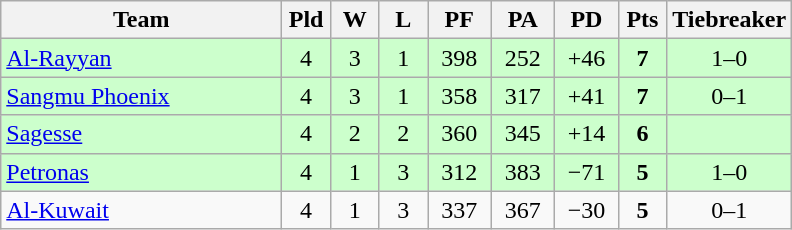<table class="wikitable" style="text-align:center;">
<tr>
<th width=180>Team</th>
<th width=25>Pld</th>
<th width=25>W</th>
<th width=25>L</th>
<th width=35>PF</th>
<th width=35>PA</th>
<th width=35>PD</th>
<th width=25>Pts</th>
<th width=50>Tiebreaker</th>
</tr>
<tr bgcolor="#ccffcc">
<td align="left"> <a href='#'>Al-Rayyan</a></td>
<td>4</td>
<td>3</td>
<td>1</td>
<td>398</td>
<td>252</td>
<td>+46</td>
<td><strong>7</strong></td>
<td>1–0</td>
</tr>
<tr bgcolor="#ccffcc">
<td align="left"> <a href='#'>Sangmu Phoenix</a></td>
<td>4</td>
<td>3</td>
<td>1</td>
<td>358</td>
<td>317</td>
<td>+41</td>
<td><strong>7</strong></td>
<td>0–1</td>
</tr>
<tr bgcolor="#ccffcc">
<td align="left"> <a href='#'>Sagesse</a></td>
<td>4</td>
<td>2</td>
<td>2</td>
<td>360</td>
<td>345</td>
<td>+14</td>
<td><strong>6</strong></td>
<td></td>
</tr>
<tr bgcolor="#ccffcc">
<td align="left"> <a href='#'>Petronas</a></td>
<td>4</td>
<td>1</td>
<td>3</td>
<td>312</td>
<td>383</td>
<td>−71</td>
<td><strong>5</strong></td>
<td>1–0</td>
</tr>
<tr>
<td align="left"> <a href='#'>Al-Kuwait</a></td>
<td>4</td>
<td>1</td>
<td>3</td>
<td>337</td>
<td>367</td>
<td>−30</td>
<td><strong>5</strong></td>
<td>0–1</td>
</tr>
</table>
